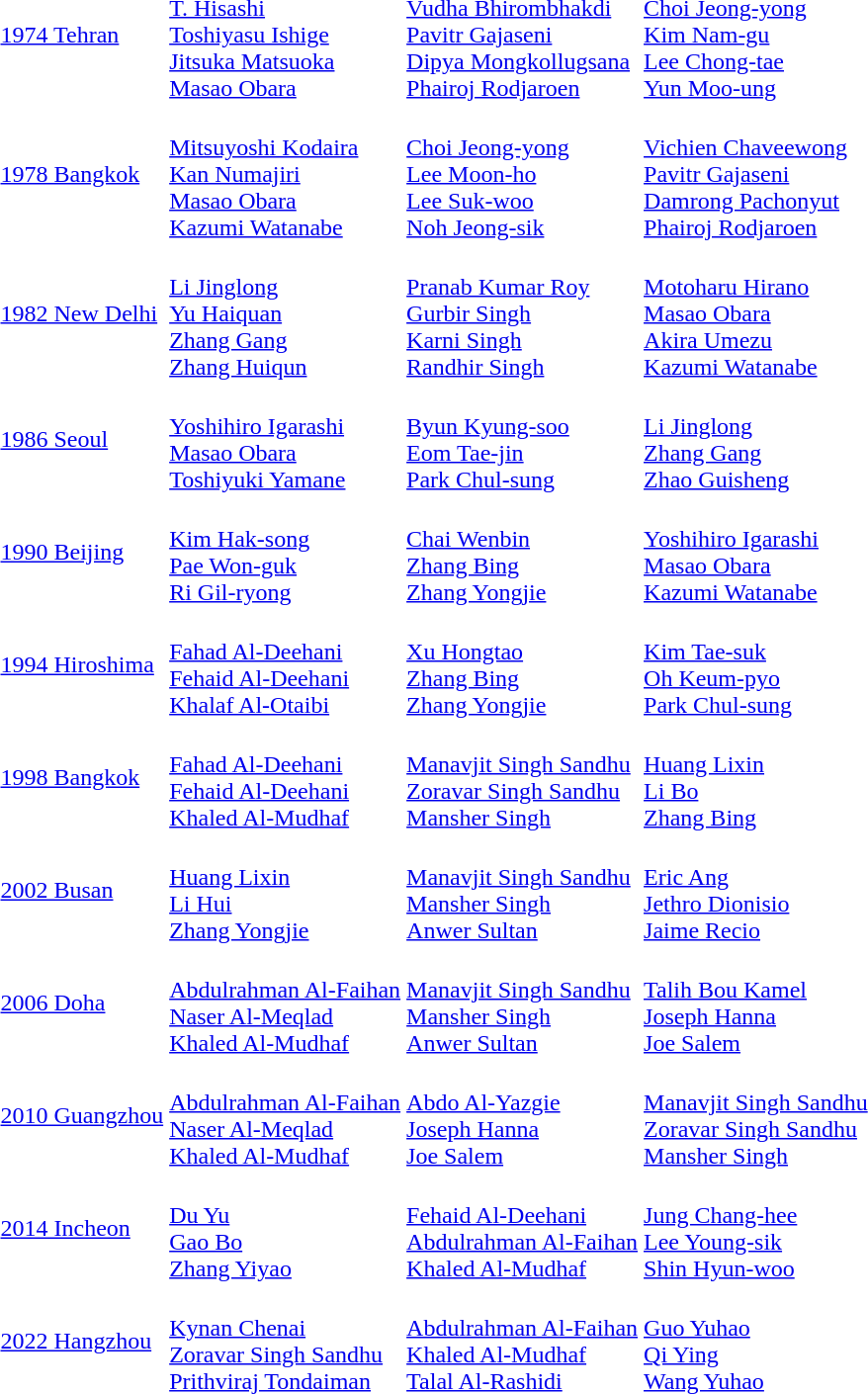<table>
<tr>
<td><a href='#'>1974 Tehran</a></td>
<td><br><a href='#'>T. Hisashi</a><br><a href='#'>Toshiyasu Ishige</a><br><a href='#'>Jitsuka Matsuoka</a><br><a href='#'>Masao Obara</a></td>
<td><br><a href='#'>Vudha Bhirombhakdi</a><br><a href='#'>Pavitr Gajaseni</a><br><a href='#'>Dipya Mongkollugsana</a><br><a href='#'>Phairoj Rodjaroen</a></td>
<td><br><a href='#'>Choi Jeong-yong</a><br><a href='#'>Kim Nam-gu</a><br><a href='#'>Lee Chong-tae</a><br><a href='#'>Yun Moo-ung</a></td>
</tr>
<tr>
<td><a href='#'>1978 Bangkok</a></td>
<td><br><a href='#'>Mitsuyoshi Kodaira</a><br><a href='#'>Kan Numajiri</a><br><a href='#'>Masao Obara</a><br><a href='#'>Kazumi Watanabe</a></td>
<td><br><a href='#'>Choi Jeong-yong</a><br><a href='#'>Lee Moon-ho</a><br><a href='#'>Lee Suk-woo</a><br><a href='#'>Noh Jeong-sik</a></td>
<td><br><a href='#'>Vichien Chaveewong</a><br><a href='#'>Pavitr Gajaseni</a><br><a href='#'>Damrong Pachonyut</a><br><a href='#'>Phairoj Rodjaroen</a></td>
</tr>
<tr>
<td><a href='#'>1982 New Delhi</a></td>
<td><br><a href='#'>Li Jinglong</a><br><a href='#'>Yu Haiquan</a><br><a href='#'>Zhang Gang</a><br><a href='#'>Zhang Huiqun</a></td>
<td><br><a href='#'>Pranab Kumar Roy</a><br><a href='#'>Gurbir Singh</a><br><a href='#'>Karni Singh</a><br><a href='#'>Randhir Singh</a></td>
<td><br><a href='#'>Motoharu Hirano</a><br><a href='#'>Masao Obara</a><br><a href='#'>Akira Umezu</a><br><a href='#'>Kazumi Watanabe</a></td>
</tr>
<tr>
<td><a href='#'>1986 Seoul</a></td>
<td><br><a href='#'>Yoshihiro Igarashi</a><br><a href='#'>Masao Obara</a><br><a href='#'>Toshiyuki Yamane</a></td>
<td><br><a href='#'>Byun Kyung-soo</a><br><a href='#'>Eom Tae-jin</a><br><a href='#'>Park Chul-sung</a></td>
<td><br><a href='#'>Li Jinglong</a><br><a href='#'>Zhang Gang</a><br><a href='#'>Zhao Guisheng</a></td>
</tr>
<tr>
<td><a href='#'>1990 Beijing</a></td>
<td><br><a href='#'>Kim Hak-song</a><br><a href='#'>Pae Won-guk</a><br><a href='#'>Ri Gil-ryong</a></td>
<td><br><a href='#'>Chai Wenbin</a><br><a href='#'>Zhang Bing</a><br><a href='#'>Zhang Yongjie</a></td>
<td><br><a href='#'>Yoshihiro Igarashi</a><br><a href='#'>Masao Obara</a><br><a href='#'>Kazumi Watanabe</a></td>
</tr>
<tr>
<td><a href='#'>1994 Hiroshima</a></td>
<td><br><a href='#'>Fahad Al-Deehani</a><br><a href='#'>Fehaid Al-Deehani</a><br><a href='#'>Khalaf Al-Otaibi</a></td>
<td><br><a href='#'>Xu Hongtao</a><br><a href='#'>Zhang Bing</a><br><a href='#'>Zhang Yongjie</a></td>
<td><br><a href='#'>Kim Tae-suk</a><br><a href='#'>Oh Keum-pyo</a><br><a href='#'>Park Chul-sung</a></td>
</tr>
<tr>
<td><a href='#'>1998 Bangkok</a></td>
<td><br><a href='#'>Fahad Al-Deehani</a><br><a href='#'>Fehaid Al-Deehani</a><br><a href='#'>Khaled Al-Mudhaf</a></td>
<td><br><a href='#'>Manavjit Singh Sandhu</a><br><a href='#'>Zoravar Singh Sandhu</a><br><a href='#'>Mansher Singh</a></td>
<td><br><a href='#'>Huang Lixin</a><br><a href='#'>Li Bo</a><br><a href='#'>Zhang Bing</a></td>
</tr>
<tr>
<td><a href='#'>2002 Busan</a></td>
<td><br><a href='#'>Huang Lixin</a><br><a href='#'>Li Hui</a><br><a href='#'>Zhang Yongjie</a></td>
<td><br><a href='#'>Manavjit Singh Sandhu</a><br><a href='#'>Mansher Singh</a><br><a href='#'>Anwer Sultan</a></td>
<td><br><a href='#'>Eric Ang</a><br><a href='#'>Jethro Dionisio</a><br><a href='#'>Jaime Recio</a></td>
</tr>
<tr>
<td><a href='#'>2006 Doha</a></td>
<td><br><a href='#'>Abdulrahman Al-Faihan</a><br><a href='#'>Naser Al-Meqlad</a><br><a href='#'>Khaled Al-Mudhaf</a></td>
<td><br><a href='#'>Manavjit Singh Sandhu</a><br><a href='#'>Mansher Singh</a><br><a href='#'>Anwer Sultan</a></td>
<td><br><a href='#'>Talih Bou Kamel</a><br><a href='#'>Joseph Hanna</a><br><a href='#'>Joe Salem</a></td>
</tr>
<tr>
<td><a href='#'>2010 Guangzhou</a></td>
<td><br><a href='#'>Abdulrahman Al-Faihan</a><br><a href='#'>Naser Al-Meqlad</a><br><a href='#'>Khaled Al-Mudhaf</a></td>
<td><br><a href='#'>Abdo Al-Yazgie</a><br><a href='#'>Joseph Hanna</a><br><a href='#'>Joe Salem</a></td>
<td><br><a href='#'>Manavjit Singh Sandhu</a><br><a href='#'>Zoravar Singh Sandhu</a><br><a href='#'>Mansher Singh</a></td>
</tr>
<tr>
<td><a href='#'>2014 Incheon</a></td>
<td><br><a href='#'>Du Yu</a><br><a href='#'>Gao Bo</a><br><a href='#'>Zhang Yiyao</a></td>
<td><br><a href='#'>Fehaid Al-Deehani</a><br><a href='#'>Abdulrahman Al-Faihan</a><br><a href='#'>Khaled Al-Mudhaf</a></td>
<td><br><a href='#'>Jung Chang-hee</a><br><a href='#'>Lee Young-sik</a><br><a href='#'>Shin Hyun-woo</a></td>
</tr>
<tr>
<td><a href='#'>2022 Hangzhou</a></td>
<td><br><a href='#'>Kynan Chenai</a><br><a href='#'>Zoravar Singh Sandhu</a><br><a href='#'>Prithviraj Tondaiman</a></td>
<td><br><a href='#'>Abdulrahman Al-Faihan</a><br><a href='#'>Khaled Al-Mudhaf</a><br><a href='#'>Talal Al-Rashidi</a></td>
<td><br><a href='#'>Guo Yuhao</a><br><a href='#'>Qi Ying</a><br><a href='#'>Wang Yuhao</a></td>
</tr>
</table>
